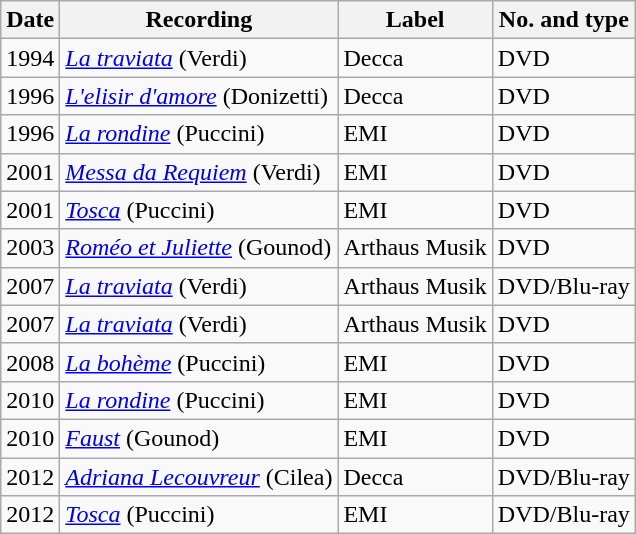<table class="wikitable sortable">
<tr>
<th>Date</th>
<th>Recording</th>
<th>Label</th>
<th>No. and type</th>
</tr>
<tr>
<td>1994</td>
<td><em><a href='#'>La traviata</a></em> (Verdi)</td>
<td>Decca</td>
<td>DVD</td>
</tr>
<tr>
<td>1996</td>
<td><em><a href='#'>L'elisir d'amore</a></em> (Donizetti)</td>
<td>Decca</td>
<td>DVD</td>
</tr>
<tr>
<td>1996</td>
<td><em><a href='#'>La rondine</a></em> (Puccini)</td>
<td>EMI</td>
<td>DVD</td>
</tr>
<tr>
<td>2001</td>
<td><em><a href='#'>Messa da Requiem</a></em> (Verdi)</td>
<td>EMI</td>
<td>DVD</td>
</tr>
<tr>
<td>2001</td>
<td><em><a href='#'>Tosca</a></em> (Puccini)</td>
<td>EMI</td>
<td>DVD</td>
</tr>
<tr>
<td>2003</td>
<td><em><a href='#'>Roméo et Juliette</a></em> (Gounod)</td>
<td>Arthaus Musik</td>
<td>DVD</td>
</tr>
<tr>
<td>2007</td>
<td><em><a href='#'>La traviata</a></em> (Verdi)</td>
<td>Arthaus Musik</td>
<td>DVD/Blu-ray</td>
</tr>
<tr>
<td>2007</td>
<td><em><a href='#'>La traviata</a></em> (Verdi)</td>
<td>Arthaus Musik</td>
<td>DVD</td>
</tr>
<tr>
<td>2008</td>
<td><em><a href='#'>La bohème</a></em> (Puccini)</td>
<td>EMI</td>
<td>DVD</td>
</tr>
<tr>
<td>2010</td>
<td><em><a href='#'>La rondine</a></em> (Puccini)</td>
<td>EMI</td>
<td>DVD</td>
</tr>
<tr>
<td>2010</td>
<td><em><a href='#'>Faust</a></em> (Gounod)</td>
<td>EMI</td>
<td>DVD</td>
</tr>
<tr>
<td>2012</td>
<td><em><a href='#'>Adriana Lecouvreur</a></em> (Cilea)</td>
<td>Decca</td>
<td>DVD/Blu-ray</td>
</tr>
<tr>
<td>2012</td>
<td><em><a href='#'>Tosca</a></em> (Puccini)</td>
<td>EMI</td>
<td>DVD/Blu-ray</td>
</tr>
</table>
